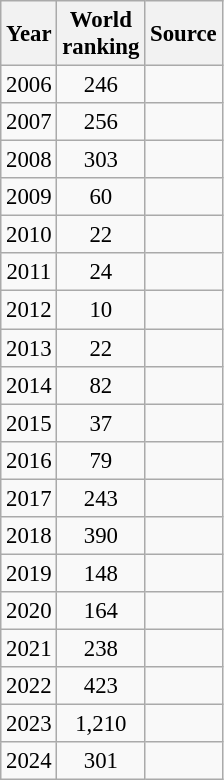<table class="wikitable" style="text-align:center; font-size: 95%;">
<tr>
<th>Year</th>
<th>World<br>ranking</th>
<th>Source</th>
</tr>
<tr>
<td>2006</td>
<td>246</td>
<td></td>
</tr>
<tr>
<td>2007</td>
<td>256</td>
<td></td>
</tr>
<tr>
<td>2008</td>
<td>303</td>
<td></td>
</tr>
<tr>
<td>2009</td>
<td>60</td>
<td></td>
</tr>
<tr>
<td>2010</td>
<td>22</td>
<td></td>
</tr>
<tr>
<td>2011</td>
<td>24</td>
<td></td>
</tr>
<tr>
<td>2012</td>
<td>10</td>
<td></td>
</tr>
<tr>
<td>2013</td>
<td>22</td>
<td></td>
</tr>
<tr>
<td>2014</td>
<td>82</td>
<td></td>
</tr>
<tr>
<td>2015</td>
<td>37</td>
<td></td>
</tr>
<tr>
<td>2016</td>
<td>79</td>
<td></td>
</tr>
<tr>
<td>2017</td>
<td>243</td>
<td></td>
</tr>
<tr>
<td>2018</td>
<td>390</td>
<td></td>
</tr>
<tr>
<td>2019</td>
<td>148</td>
<td></td>
</tr>
<tr>
<td>2020</td>
<td>164</td>
<td></td>
</tr>
<tr>
<td>2021</td>
<td>238</td>
<td></td>
</tr>
<tr>
<td>2022</td>
<td>423</td>
<td></td>
</tr>
<tr>
<td>2023</td>
<td>1,210</td>
<td></td>
</tr>
<tr>
<td>2024</td>
<td>301</td>
<td></td>
</tr>
</table>
